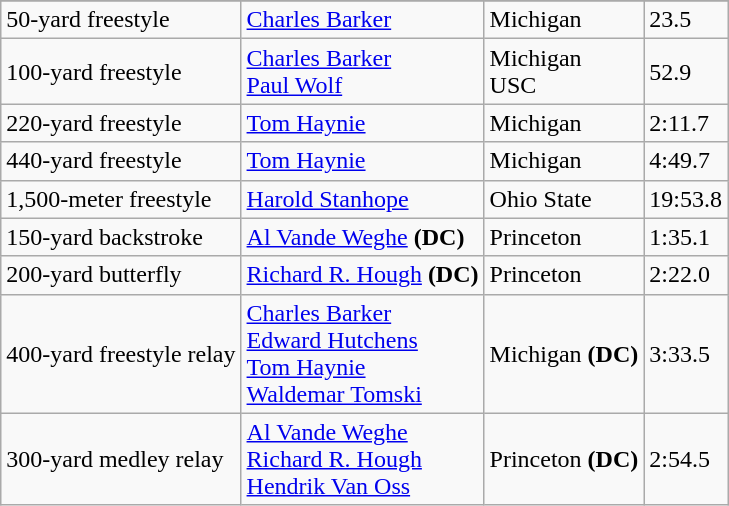<table class="wikitable sortable" style="text-align:left">
<tr>
</tr>
<tr>
<td>50-yard freestyle</td>
<td><a href='#'>Charles Barker</a></td>
<td>Michigan</td>
<td>23.5</td>
</tr>
<tr>
<td>100-yard freestyle</td>
<td><a href='#'>Charles Barker</a><br><a href='#'>Paul Wolf</a></td>
<td>Michigan<br>USC</td>
<td>52.9</td>
</tr>
<tr>
<td>220-yard freestyle</td>
<td><a href='#'>Tom Haynie</a></td>
<td>Michigan</td>
<td>2:11.7</td>
</tr>
<tr>
<td>440-yard freestyle</td>
<td><a href='#'>Tom Haynie</a></td>
<td>Michigan</td>
<td>4:49.7</td>
</tr>
<tr>
<td>1,500-meter freestyle</td>
<td><a href='#'>Harold Stanhope</a></td>
<td>Ohio State</td>
<td>19:53.8</td>
</tr>
<tr>
<td>150-yard backstroke</td>
<td><a href='#'>Al Vande Weghe</a> <strong>(DC)</strong></td>
<td>Princeton</td>
<td>1:35.1</td>
</tr>
<tr>
<td>200-yard butterfly</td>
<td><a href='#'>Richard R. Hough</a> <strong>(DC)</strong></td>
<td>Princeton</td>
<td>2:22.0</td>
</tr>
<tr>
<td>400-yard freestyle relay</td>
<td><a href='#'>Charles Barker</a><br><a href='#'>Edward Hutchens</a><br><a href='#'>Tom Haynie</a><br><a href='#'>Waldemar Tomski</a></td>
<td>Michigan <strong>(DC)</strong></td>
<td>3:33.5</td>
</tr>
<tr>
<td>300-yard medley relay</td>
<td><a href='#'>Al Vande Weghe</a><br><a href='#'>Richard R. Hough</a><br><a href='#'>Hendrik Van Oss</a></td>
<td>Princeton <strong>(DC)</strong></td>
<td>2:54.5</td>
</tr>
</table>
